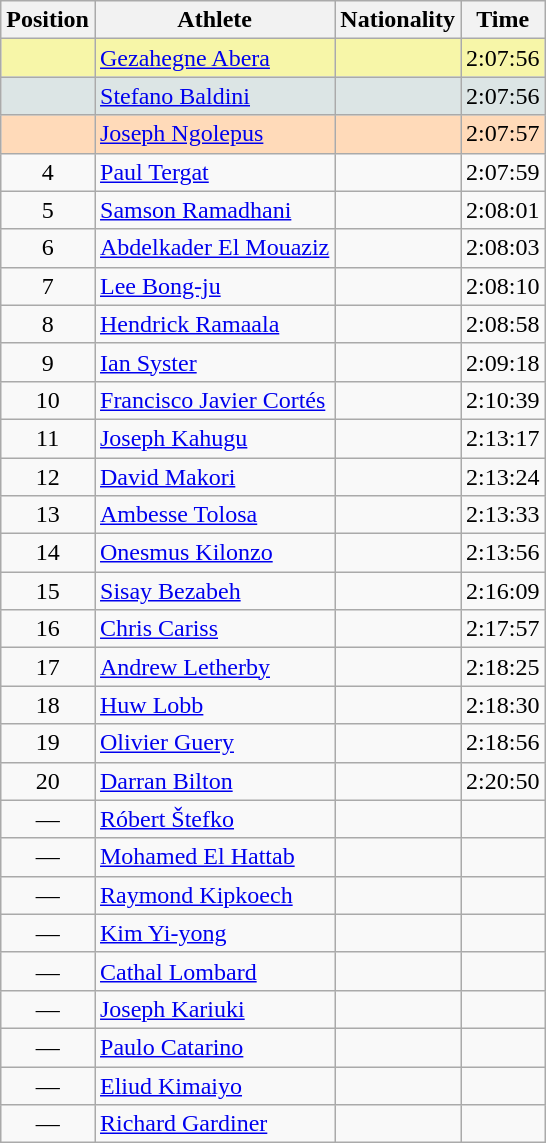<table class="wikitable sortable">
<tr>
<th>Position</th>
<th>Athlete</th>
<th>Nationality</th>
<th>Time</th>
</tr>
<tr bgcolor="#F7F6A8">
<td align=center></td>
<td><a href='#'>Gezahegne Abera</a></td>
<td></td>
<td>2:07:56</td>
</tr>
<tr bgcolor="#DCE5E5">
<td align=center></td>
<td><a href='#'>Stefano Baldini</a></td>
<td></td>
<td>2:07:56</td>
</tr>
<tr bgcolor="#FFDAB9">
<td align=center></td>
<td><a href='#'>Joseph Ngolepus</a></td>
<td></td>
<td>2:07:57</td>
</tr>
<tr>
<td align=center>4</td>
<td><a href='#'>Paul Tergat</a></td>
<td></td>
<td>2:07:59</td>
</tr>
<tr>
<td align=center>5</td>
<td><a href='#'>Samson Ramadhani</a></td>
<td></td>
<td>2:08:01</td>
</tr>
<tr>
<td align=center>6</td>
<td><a href='#'>Abdelkader El Mouaziz</a></td>
<td></td>
<td>2:08:03</td>
</tr>
<tr>
<td align=center>7</td>
<td><a href='#'>Lee Bong-ju</a></td>
<td></td>
<td>2:08:10</td>
</tr>
<tr>
<td align=center>8</td>
<td><a href='#'>Hendrick Ramaala</a></td>
<td></td>
<td>2:08:58</td>
</tr>
<tr>
<td align=center>9</td>
<td><a href='#'>Ian Syster</a></td>
<td></td>
<td>2:09:18</td>
</tr>
<tr>
<td align=center>10</td>
<td><a href='#'>Francisco Javier Cortés</a></td>
<td></td>
<td>2:10:39</td>
</tr>
<tr>
<td align=center>11</td>
<td><a href='#'>Joseph Kahugu</a></td>
<td></td>
<td>2:13:17</td>
</tr>
<tr>
<td align=center>12</td>
<td><a href='#'>David Makori</a></td>
<td></td>
<td>2:13:24</td>
</tr>
<tr>
<td align=center>13</td>
<td><a href='#'>Ambesse Tolosa</a></td>
<td></td>
<td>2:13:33</td>
</tr>
<tr>
<td align=center>14</td>
<td><a href='#'>Onesmus Kilonzo</a></td>
<td></td>
<td>2:13:56</td>
</tr>
<tr>
<td align=center>15</td>
<td><a href='#'>Sisay Bezabeh</a></td>
<td></td>
<td>2:16:09</td>
</tr>
<tr>
<td align=center>16</td>
<td><a href='#'>Chris Cariss</a></td>
<td></td>
<td>2:17:57</td>
</tr>
<tr>
<td align=center>17</td>
<td><a href='#'>Andrew Letherby</a></td>
<td></td>
<td>2:18:25</td>
</tr>
<tr>
<td align=center>18</td>
<td><a href='#'>Huw Lobb</a></td>
<td></td>
<td>2:18:30</td>
</tr>
<tr>
<td align=center>19</td>
<td><a href='#'>Olivier Guery</a></td>
<td></td>
<td>2:18:56</td>
</tr>
<tr>
<td align=center>20</td>
<td><a href='#'>Darran Bilton</a></td>
<td></td>
<td>2:20:50</td>
</tr>
<tr>
<td align=center>—</td>
<td><a href='#'>Róbert Štefko</a></td>
<td></td>
<td></td>
</tr>
<tr>
<td align=center>—</td>
<td><a href='#'>Mohamed El Hattab</a></td>
<td></td>
<td></td>
</tr>
<tr>
<td align=center>—</td>
<td><a href='#'>Raymond Kipkoech</a></td>
<td></td>
<td></td>
</tr>
<tr>
<td align=center>—</td>
<td><a href='#'>Kim Yi-yong</a></td>
<td></td>
<td></td>
</tr>
<tr>
<td align=center>—</td>
<td><a href='#'>Cathal Lombard</a></td>
<td></td>
<td></td>
</tr>
<tr>
<td align=center>—</td>
<td><a href='#'>Joseph Kariuki</a></td>
<td></td>
<td></td>
</tr>
<tr>
<td align=center>—</td>
<td><a href='#'>Paulo Catarino</a></td>
<td></td>
<td></td>
</tr>
<tr>
<td align=center>—</td>
<td><a href='#'>Eliud Kimaiyo</a></td>
<td></td>
<td></td>
</tr>
<tr>
<td align=center>—</td>
<td><a href='#'>Richard Gardiner</a></td>
<td></td>
<td></td>
</tr>
</table>
